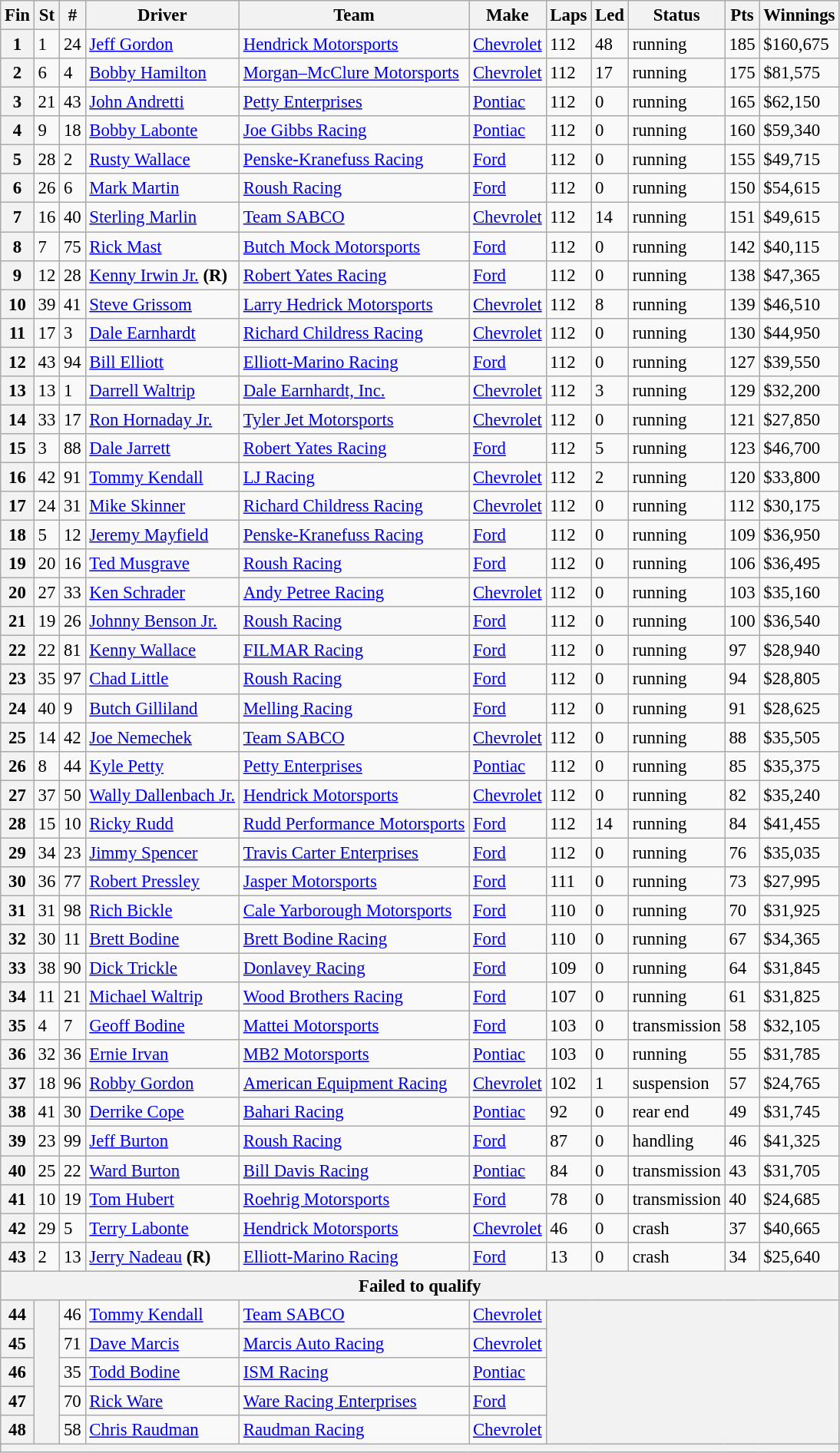<table class="wikitable" style="font-size:95%">
<tr>
<th>Fin</th>
<th>St</th>
<th>#</th>
<th>Driver</th>
<th>Team</th>
<th>Make</th>
<th>Laps</th>
<th>Led</th>
<th>Status</th>
<th>Pts</th>
<th>Winnings</th>
</tr>
<tr>
<th>1</th>
<td>1</td>
<td>24</td>
<td><a href='#'>Jeff Gordon</a></td>
<td><a href='#'>Hendrick Motorsports</a></td>
<td><a href='#'>Chevrolet</a></td>
<td>112</td>
<td>48</td>
<td>running</td>
<td>185</td>
<td>$160,675</td>
</tr>
<tr>
<th>2</th>
<td>6</td>
<td>4</td>
<td><a href='#'>Bobby Hamilton</a></td>
<td><a href='#'>Morgan–McClure Motorsports</a></td>
<td><a href='#'>Chevrolet</a></td>
<td>112</td>
<td>17</td>
<td>running</td>
<td>175</td>
<td>$81,575</td>
</tr>
<tr>
<th>3</th>
<td>21</td>
<td>43</td>
<td><a href='#'>John Andretti</a></td>
<td><a href='#'>Petty Enterprises</a></td>
<td><a href='#'>Pontiac</a></td>
<td>112</td>
<td>0</td>
<td>running</td>
<td>165</td>
<td>$62,150</td>
</tr>
<tr>
<th>4</th>
<td>9</td>
<td>18</td>
<td><a href='#'>Bobby Labonte</a></td>
<td><a href='#'>Joe Gibbs Racing</a></td>
<td><a href='#'>Pontiac</a></td>
<td>112</td>
<td>0</td>
<td>running</td>
<td>160</td>
<td>$59,340</td>
</tr>
<tr>
<th>5</th>
<td>28</td>
<td>2</td>
<td><a href='#'>Rusty Wallace</a></td>
<td><a href='#'>Penske-Kranefuss Racing</a></td>
<td><a href='#'>Ford</a></td>
<td>112</td>
<td>0</td>
<td>running</td>
<td>155</td>
<td>$49,715</td>
</tr>
<tr>
<th>6</th>
<td>26</td>
<td>6</td>
<td><a href='#'>Mark Martin</a></td>
<td><a href='#'>Roush Racing</a></td>
<td><a href='#'>Ford</a></td>
<td>112</td>
<td>0</td>
<td>running</td>
<td>150</td>
<td>$54,615</td>
</tr>
<tr>
<th>7</th>
<td>16</td>
<td>40</td>
<td><a href='#'>Sterling Marlin</a></td>
<td><a href='#'>Team SABCO</a></td>
<td><a href='#'>Chevrolet</a></td>
<td>112</td>
<td>14</td>
<td>running</td>
<td>151</td>
<td>$49,615</td>
</tr>
<tr>
<th>8</th>
<td>7</td>
<td>75</td>
<td><a href='#'>Rick Mast</a></td>
<td><a href='#'>Butch Mock Motorsports</a></td>
<td><a href='#'>Ford</a></td>
<td>112</td>
<td>0</td>
<td>running</td>
<td>142</td>
<td>$40,115</td>
</tr>
<tr>
<th>9</th>
<td>12</td>
<td>28</td>
<td><a href='#'>Kenny Irwin Jr.</a> <strong>(R)</strong></td>
<td><a href='#'>Robert Yates Racing</a></td>
<td><a href='#'>Ford</a></td>
<td>112</td>
<td>0</td>
<td>running</td>
<td>138</td>
<td>$47,365</td>
</tr>
<tr>
<th>10</th>
<td>39</td>
<td>41</td>
<td><a href='#'>Steve Grissom</a></td>
<td><a href='#'>Larry Hedrick Motorsports</a></td>
<td><a href='#'>Chevrolet</a></td>
<td>112</td>
<td>8</td>
<td>running</td>
<td>139</td>
<td>$46,510</td>
</tr>
<tr>
<th>11</th>
<td>17</td>
<td>3</td>
<td><a href='#'>Dale Earnhardt</a></td>
<td><a href='#'>Richard Childress Racing</a></td>
<td><a href='#'>Chevrolet</a></td>
<td>112</td>
<td>0</td>
<td>running</td>
<td>130</td>
<td>$44,950</td>
</tr>
<tr>
<th>12</th>
<td>43</td>
<td>94</td>
<td><a href='#'>Bill Elliott</a></td>
<td><a href='#'>Elliott-Marino Racing</a></td>
<td><a href='#'>Ford</a></td>
<td>112</td>
<td>0</td>
<td>running</td>
<td>127</td>
<td>$39,550</td>
</tr>
<tr>
<th>13</th>
<td>13</td>
<td>1</td>
<td><a href='#'>Darrell Waltrip</a></td>
<td><a href='#'>Dale Earnhardt, Inc.</a></td>
<td><a href='#'>Chevrolet</a></td>
<td>112</td>
<td>3</td>
<td>running</td>
<td>129</td>
<td>$32,200</td>
</tr>
<tr>
<th>14</th>
<td>33</td>
<td>17</td>
<td><a href='#'>Ron Hornaday Jr.</a></td>
<td><a href='#'>Tyler Jet Motorsports</a></td>
<td><a href='#'>Chevrolet</a></td>
<td>112</td>
<td>0</td>
<td>running</td>
<td>121</td>
<td>$27,850</td>
</tr>
<tr>
<th>15</th>
<td>3</td>
<td>88</td>
<td><a href='#'>Dale Jarrett</a></td>
<td><a href='#'>Robert Yates Racing</a></td>
<td><a href='#'>Ford</a></td>
<td>112</td>
<td>5</td>
<td>running</td>
<td>123</td>
<td>$46,700</td>
</tr>
<tr>
<th>16</th>
<td>42</td>
<td>91</td>
<td><a href='#'>Tommy Kendall</a></td>
<td><a href='#'>LJ Racing</a></td>
<td><a href='#'>Chevrolet</a></td>
<td>112</td>
<td>2</td>
<td>running</td>
<td>120</td>
<td>$33,800</td>
</tr>
<tr>
<th>17</th>
<td>24</td>
<td>31</td>
<td><a href='#'>Mike Skinner</a></td>
<td><a href='#'>Richard Childress Racing</a></td>
<td><a href='#'>Chevrolet</a></td>
<td>112</td>
<td>0</td>
<td>running</td>
<td>112</td>
<td>$30,175</td>
</tr>
<tr>
<th>18</th>
<td>5</td>
<td>12</td>
<td><a href='#'>Jeremy Mayfield</a></td>
<td><a href='#'>Penske-Kranefuss Racing</a></td>
<td><a href='#'>Ford</a></td>
<td>112</td>
<td>0</td>
<td>running</td>
<td>109</td>
<td>$36,950</td>
</tr>
<tr>
<th>19</th>
<td>20</td>
<td>16</td>
<td><a href='#'>Ted Musgrave</a></td>
<td><a href='#'>Roush Racing</a></td>
<td><a href='#'>Ford</a></td>
<td>112</td>
<td>0</td>
<td>running</td>
<td>106</td>
<td>$36,495</td>
</tr>
<tr>
<th>20</th>
<td>27</td>
<td>33</td>
<td><a href='#'>Ken Schrader</a></td>
<td><a href='#'>Andy Petree Racing</a></td>
<td><a href='#'>Chevrolet</a></td>
<td>112</td>
<td>0</td>
<td>running</td>
<td>103</td>
<td>$35,160</td>
</tr>
<tr>
<th>21</th>
<td>19</td>
<td>26</td>
<td><a href='#'>Johnny Benson Jr.</a></td>
<td><a href='#'>Roush Racing</a></td>
<td><a href='#'>Ford</a></td>
<td>112</td>
<td>0</td>
<td>running</td>
<td>100</td>
<td>$36,540</td>
</tr>
<tr>
<th>22</th>
<td>22</td>
<td>81</td>
<td><a href='#'>Kenny Wallace</a></td>
<td><a href='#'>FILMAR Racing</a></td>
<td><a href='#'>Ford</a></td>
<td>112</td>
<td>0</td>
<td>running</td>
<td>97</td>
<td>$28,940</td>
</tr>
<tr>
<th>23</th>
<td>35</td>
<td>97</td>
<td><a href='#'>Chad Little</a></td>
<td><a href='#'>Roush Racing</a></td>
<td><a href='#'>Ford</a></td>
<td>112</td>
<td>0</td>
<td>running</td>
<td>94</td>
<td>$28,805</td>
</tr>
<tr>
<th>24</th>
<td>40</td>
<td>9</td>
<td><a href='#'>Butch Gilliland</a></td>
<td><a href='#'>Melling Racing</a></td>
<td><a href='#'>Ford</a></td>
<td>112</td>
<td>0</td>
<td>running</td>
<td>91</td>
<td>$28,625</td>
</tr>
<tr>
<th>25</th>
<td>14</td>
<td>42</td>
<td><a href='#'>Joe Nemechek</a></td>
<td><a href='#'>Team SABCO</a></td>
<td><a href='#'>Chevrolet</a></td>
<td>112</td>
<td>0</td>
<td>running</td>
<td>88</td>
<td>$35,505</td>
</tr>
<tr>
<th>26</th>
<td>8</td>
<td>44</td>
<td><a href='#'>Kyle Petty</a></td>
<td><a href='#'>Petty Enterprises</a></td>
<td><a href='#'>Pontiac</a></td>
<td>112</td>
<td>0</td>
<td>running</td>
<td>85</td>
<td>$35,375</td>
</tr>
<tr>
<th>27</th>
<td>37</td>
<td>50</td>
<td><a href='#'>Wally Dallenbach Jr.</a></td>
<td><a href='#'>Hendrick Motorsports</a></td>
<td><a href='#'>Chevrolet</a></td>
<td>112</td>
<td>0</td>
<td>running</td>
<td>82</td>
<td>$35,240</td>
</tr>
<tr>
<th>28</th>
<td>15</td>
<td>10</td>
<td><a href='#'>Ricky Rudd</a></td>
<td><a href='#'>Rudd Performance Motorsports</a></td>
<td><a href='#'>Ford</a></td>
<td>112</td>
<td>14</td>
<td>running</td>
<td>84</td>
<td>$41,455</td>
</tr>
<tr>
<th>29</th>
<td>34</td>
<td>23</td>
<td><a href='#'>Jimmy Spencer</a></td>
<td><a href='#'>Travis Carter Enterprises</a></td>
<td><a href='#'>Ford</a></td>
<td>112</td>
<td>0</td>
<td>running</td>
<td>76</td>
<td>$35,035</td>
</tr>
<tr>
<th>30</th>
<td>36</td>
<td>77</td>
<td><a href='#'>Robert Pressley</a></td>
<td><a href='#'>Jasper Motorsports</a></td>
<td><a href='#'>Ford</a></td>
<td>111</td>
<td>0</td>
<td>running</td>
<td>73</td>
<td>$27,995</td>
</tr>
<tr>
<th>31</th>
<td>31</td>
<td>98</td>
<td><a href='#'>Rich Bickle</a></td>
<td><a href='#'>Cale Yarborough Motorsports</a></td>
<td><a href='#'>Ford</a></td>
<td>110</td>
<td>0</td>
<td>running</td>
<td>70</td>
<td>$31,925</td>
</tr>
<tr>
<th>32</th>
<td>30</td>
<td>11</td>
<td><a href='#'>Brett Bodine</a></td>
<td><a href='#'>Brett Bodine Racing</a></td>
<td><a href='#'>Ford</a></td>
<td>110</td>
<td>0</td>
<td>running</td>
<td>67</td>
<td>$34,365</td>
</tr>
<tr>
<th>33</th>
<td>38</td>
<td>90</td>
<td><a href='#'>Dick Trickle</a></td>
<td><a href='#'>Donlavey Racing</a></td>
<td><a href='#'>Ford</a></td>
<td>109</td>
<td>0</td>
<td>running</td>
<td>64</td>
<td>$31,845</td>
</tr>
<tr>
<th>34</th>
<td>11</td>
<td>21</td>
<td><a href='#'>Michael Waltrip</a></td>
<td><a href='#'>Wood Brothers Racing</a></td>
<td><a href='#'>Ford</a></td>
<td>107</td>
<td>0</td>
<td>running</td>
<td>61</td>
<td>$31,825</td>
</tr>
<tr>
<th>35</th>
<td>4</td>
<td>7</td>
<td><a href='#'>Geoff Bodine</a></td>
<td><a href='#'>Mattei Motorsports</a></td>
<td><a href='#'>Ford</a></td>
<td>103</td>
<td>0</td>
<td>transmission</td>
<td>58</td>
<td>$32,105</td>
</tr>
<tr>
<th>36</th>
<td>32</td>
<td>36</td>
<td><a href='#'>Ernie Irvan</a></td>
<td><a href='#'>MB2 Motorsports</a></td>
<td><a href='#'>Pontiac</a></td>
<td>103</td>
<td>0</td>
<td>running</td>
<td>55</td>
<td>$31,785</td>
</tr>
<tr>
<th>37</th>
<td>18</td>
<td>96</td>
<td><a href='#'>Robby Gordon</a></td>
<td><a href='#'>American Equipment Racing</a></td>
<td><a href='#'>Chevrolet</a></td>
<td>102</td>
<td>1</td>
<td>suspension</td>
<td>57</td>
<td>$24,765</td>
</tr>
<tr>
<th>38</th>
<td>41</td>
<td>30</td>
<td><a href='#'>Derrike Cope</a></td>
<td><a href='#'>Bahari Racing</a></td>
<td><a href='#'>Pontiac</a></td>
<td>92</td>
<td>0</td>
<td>rear end</td>
<td>49</td>
<td>$31,745</td>
</tr>
<tr>
<th>39</th>
<td>23</td>
<td>99</td>
<td><a href='#'>Jeff Burton</a></td>
<td><a href='#'>Roush Racing</a></td>
<td><a href='#'>Ford</a></td>
<td>87</td>
<td>0</td>
<td>handling</td>
<td>46</td>
<td>$41,325</td>
</tr>
<tr>
<th>40</th>
<td>25</td>
<td>22</td>
<td><a href='#'>Ward Burton</a></td>
<td><a href='#'>Bill Davis Racing</a></td>
<td><a href='#'>Pontiac</a></td>
<td>84</td>
<td>0</td>
<td>transmission</td>
<td>43</td>
<td>$31,705</td>
</tr>
<tr>
<th>41</th>
<td>10</td>
<td>19</td>
<td><a href='#'>Tom Hubert</a></td>
<td><a href='#'>Roehrig Motorsports</a></td>
<td><a href='#'>Ford</a></td>
<td>78</td>
<td>0</td>
<td>transmission</td>
<td>40</td>
<td>$24,685</td>
</tr>
<tr>
<th>42</th>
<td>29</td>
<td>5</td>
<td><a href='#'>Terry Labonte</a></td>
<td><a href='#'>Hendrick Motorsports</a></td>
<td><a href='#'>Chevrolet</a></td>
<td>46</td>
<td>0</td>
<td>crash</td>
<td>37</td>
<td>$40,665</td>
</tr>
<tr>
<th>43</th>
<td>2</td>
<td>13</td>
<td><a href='#'>Jerry Nadeau</a> <strong>(R)</strong></td>
<td><a href='#'>Elliott-Marino Racing</a></td>
<td><a href='#'>Ford</a></td>
<td>13</td>
<td>0</td>
<td>crash</td>
<td>34</td>
<td>$25,640</td>
</tr>
<tr>
<th colspan="11">Failed to qualify</th>
</tr>
<tr>
<th>44</th>
<th rowspan="5"></th>
<td>46</td>
<td><a href='#'>Tommy Kendall</a></td>
<td><a href='#'>Team SABCO</a></td>
<td><a href='#'>Chevrolet</a></td>
<th colspan="5" rowspan="5"></th>
</tr>
<tr>
<th>45</th>
<td>71</td>
<td><a href='#'>Dave Marcis</a></td>
<td><a href='#'>Marcis Auto Racing</a></td>
<td><a href='#'>Chevrolet</a></td>
</tr>
<tr>
<th>46</th>
<td>35</td>
<td><a href='#'>Todd Bodine</a></td>
<td><a href='#'>ISM Racing</a></td>
<td><a href='#'>Pontiac</a></td>
</tr>
<tr>
<th>47</th>
<td>70</td>
<td><a href='#'>Rick Ware</a></td>
<td><a href='#'>Ware Racing Enterprises</a></td>
<td><a href='#'>Ford</a></td>
</tr>
<tr>
<th>48</th>
<td>58</td>
<td><a href='#'>Chris Raudman</a></td>
<td><a href='#'>Raudman Racing</a></td>
<td><a href='#'>Chevrolet</a></td>
</tr>
<tr>
<th colspan="11"></th>
</tr>
</table>
